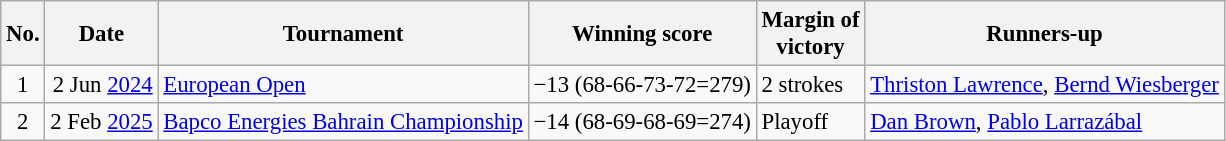<table class="wikitable" style="font-size:95%;">
<tr>
<th>No.</th>
<th>Date</th>
<th>Tournament</th>
<th>Winning score</th>
<th>Margin of<br>victory</th>
<th>Runners-up</th>
</tr>
<tr>
<td align=center>1</td>
<td align=right>2 Jun <a href='#'>2024</a></td>
<td><a href='#'>European Open</a></td>
<td>−13 (68-66-73-72=279)</td>
<td>2 strokes</td>
<td> <a href='#'>Thriston Lawrence</a>,  <a href='#'>Bernd Wiesberger</a></td>
</tr>
<tr>
<td align=center>2</td>
<td align=right>2 Feb <a href='#'>2025</a></td>
<td><a href='#'>Bapco Energies Bahrain Championship</a></td>
<td>−14 (68-69-68-69=274)</td>
<td>Playoff</td>
<td> <a href='#'>Dan Brown</a>,  <a href='#'>Pablo Larrazábal</a></td>
</tr>
</table>
